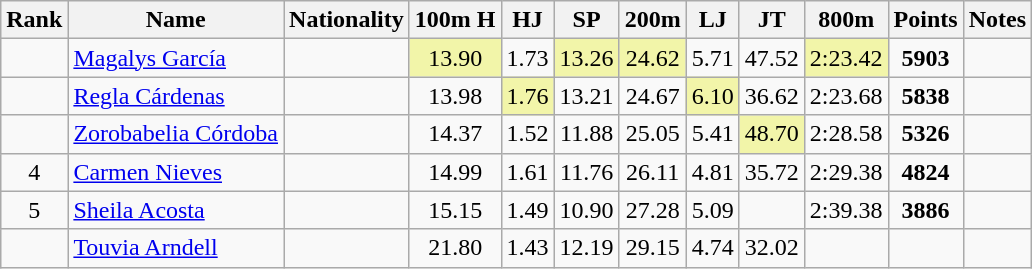<table class="wikitable sortable" style="text-align:center">
<tr>
<th>Rank</th>
<th>Name</th>
<th>Nationality</th>
<th>100m H</th>
<th>HJ</th>
<th>SP</th>
<th>200m</th>
<th>LJ</th>
<th>JT</th>
<th>800m</th>
<th>Points</th>
<th>Notes</th>
</tr>
<tr>
<td></td>
<td align=left><a href='#'>Magalys García</a></td>
<td align=left></td>
<td bgcolor=#F2F5A9>13.90</td>
<td>1.73</td>
<td bgcolor=#F2F5A9>13.26</td>
<td bgcolor=#F2F5A9>24.62</td>
<td>5.71</td>
<td>47.52</td>
<td bgcolor=#F2F5A9>2:23.42</td>
<td><strong>5903</strong></td>
<td></td>
</tr>
<tr>
<td></td>
<td align=left><a href='#'>Regla Cárdenas</a></td>
<td align=left></td>
<td>13.98</td>
<td bgcolor=#F2F5A9>1.76</td>
<td>13.21</td>
<td>24.67</td>
<td bgcolor=#F2F5A9>6.10</td>
<td>36.62</td>
<td>2:23.68</td>
<td><strong>5838</strong></td>
<td></td>
</tr>
<tr>
<td></td>
<td align=left><a href='#'>Zorobabelia Córdoba</a></td>
<td align=left></td>
<td>14.37</td>
<td>1.52</td>
<td>11.88</td>
<td>25.05</td>
<td>5.41</td>
<td bgcolor=#F2F5A9>48.70</td>
<td>2:28.58</td>
<td><strong>5326</strong></td>
<td></td>
</tr>
<tr>
<td>4</td>
<td align=left><a href='#'>Carmen Nieves</a></td>
<td align=left></td>
<td>14.99</td>
<td>1.61</td>
<td>11.76</td>
<td>26.11</td>
<td>4.81</td>
<td>35.72</td>
<td>2:29.38</td>
<td><strong>4824</strong></td>
<td></td>
</tr>
<tr>
<td>5</td>
<td align=left><a href='#'>Sheila Acosta</a></td>
<td align=left></td>
<td>15.15</td>
<td>1.49</td>
<td>10.90</td>
<td>27.28</td>
<td>5.09</td>
<td></td>
<td>2:39.38</td>
<td><strong>3886</strong></td>
<td></td>
</tr>
<tr>
<td></td>
<td align=left><a href='#'>Touvia Arndell</a></td>
<td align=left></td>
<td>21.80</td>
<td>1.43</td>
<td>12.19</td>
<td>29.15</td>
<td>4.74</td>
<td>32.02</td>
<td></td>
<td><strong></strong></td>
<td></td>
</tr>
</table>
